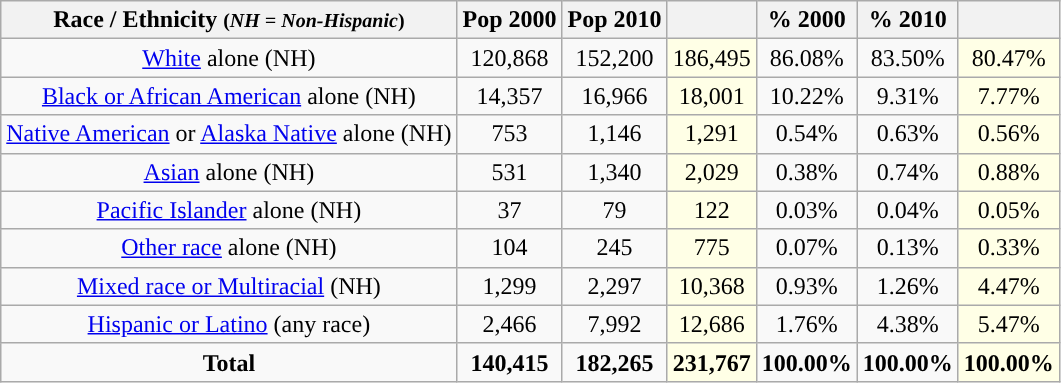<table class="wikitable" style="text-align:center;">
<tr>
<th>Race / Ethnicity <small>(<em>NH = Non-Hispanic</em>)</small></th>
<th>Pop 2000</th>
<th>Pop 2010</th>
<th></th>
<th>% 2000</th>
<th>% 2010</th>
<th></th>
</tr>
<tr>
<td><a href='#'>White</a> alone (NH)</td>
<td>120,868</td>
<td>152,200</td>
<td style='background: #ffffe6;'>186,495</td>
<td>86.08%</td>
<td>83.50%</td>
<td style='background: #ffffe6;'>80.47%</td>
</tr>
<tr>
<td><a href='#'>Black or African American</a> alone (NH)</td>
<td>14,357</td>
<td>16,966</td>
<td style='background: #ffffe6;'>18,001</td>
<td>10.22%</td>
<td>9.31%</td>
<td style='background: #ffffe6;'>7.77%</td>
</tr>
<tr>
<td><a href='#'>Native American</a> or <a href='#'>Alaska Native</a> alone (NH)</td>
<td>753</td>
<td>1,146</td>
<td style='background: #ffffe6;'>1,291</td>
<td>0.54%</td>
<td>0.63%</td>
<td style='background: #ffffe6;'>0.56%</td>
</tr>
<tr>
<td><a href='#'>Asian</a> alone (NH)</td>
<td>531</td>
<td>1,340</td>
<td style='background: #ffffe6;'>2,029</td>
<td>0.38%</td>
<td>0.74%</td>
<td style='background: #ffffe6;'>0.88%</td>
</tr>
<tr>
<td><a href='#'>Pacific Islander</a> alone (NH)</td>
<td>37</td>
<td>79</td>
<td style='background: #ffffe6;'>122</td>
<td>0.03%</td>
<td>0.04%</td>
<td style='background: #ffffe6;'>0.05%</td>
</tr>
<tr>
<td><a href='#'>Other race</a> alone (NH)</td>
<td>104</td>
<td>245</td>
<td style='background: #ffffe6;'>775</td>
<td>0.07%</td>
<td>0.13%</td>
<td style='background: #ffffe6;'>0.33%</td>
</tr>
<tr>
<td><a href='#'>Mixed race or Multiracial</a> (NH)</td>
<td>1,299</td>
<td>2,297</td>
<td style='background: #ffffe6;'>10,368</td>
<td>0.93%</td>
<td>1.26%</td>
<td style='background: #ffffe6;'>4.47%</td>
</tr>
<tr>
<td><a href='#'>Hispanic or Latino</a> (any race)</td>
<td>2,466</td>
<td>7,992</td>
<td style='background: #ffffe6;'>12,686</td>
<td>1.76%</td>
<td>4.38%</td>
<td style='background: #ffffe6;'>5.47%</td>
</tr>
<tr>
<td><strong>Total</strong></td>
<td><strong>140,415</strong></td>
<td><strong>182,265</strong></td>
<td style='background: #ffffe6;'><strong>231,767</strong></td>
<td><strong>100.00%</strong></td>
<td><strong>100.00%</strong></td>
<td style='background: #ffffe6;'><strong>100.00%</strong></td>
</tr>
</table>
